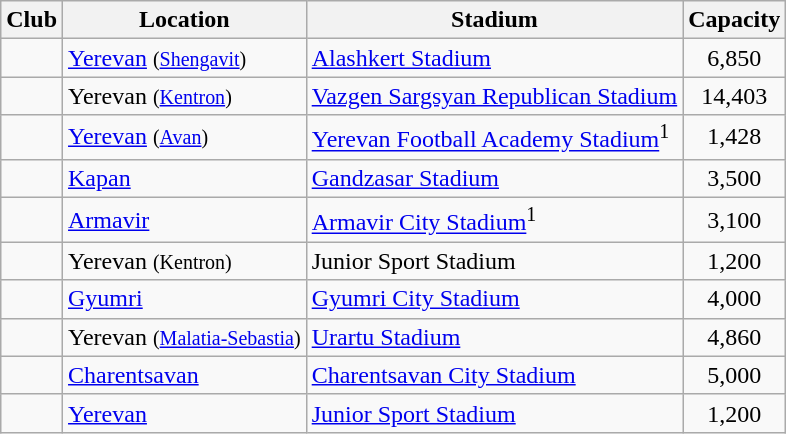<table class="wikitable sortable">
<tr>
<th>Club</th>
<th>Location</th>
<th>Stadium</th>
<th>Capacity</th>
</tr>
<tr>
<td></td>
<td><a href='#'>Yerevan</a> <small>(<a href='#'>Shengavit</a>)</small></td>
<td><a href='#'>Alashkert Stadium</a></td>
<td style="text-align:center;">6,850</td>
</tr>
<tr>
<td></td>
<td>Yerevan <small>(<a href='#'>Kentron</a>)</small></td>
<td><a href='#'>Vazgen Sargsyan Republican Stadium</a></td>
<td style="text-align:center;">14,403</td>
</tr>
<tr>
<td></td>
<td><a href='#'>Yerevan</a> <small>(<a href='#'>Avan</a>)</small></td>
<td><a href='#'>Yerevan Football Academy Stadium</a><sup>1</sup></td>
<td style="text-align:center;">1,428</td>
</tr>
<tr>
<td></td>
<td><a href='#'>Kapan</a></td>
<td><a href='#'>Gandzasar Stadium</a></td>
<td style="text-align:center;">3,500</td>
</tr>
<tr>
<td></td>
<td><a href='#'>Armavir</a></td>
<td><a href='#'>Armavir City Stadium</a><sup>1</sup></td>
<td style="text-align:center;">3,100</td>
</tr>
<tr>
<td></td>
<td>Yerevan <small>(Kentron)</small></td>
<td>Junior Sport Stadium</td>
<td style="text-align:center;">1,200</td>
</tr>
<tr>
<td></td>
<td><a href='#'>Gyumri</a></td>
<td><a href='#'>Gyumri City Stadium</a></td>
<td style="text-align:center;">4,000</td>
</tr>
<tr>
<td></td>
<td>Yerevan <small>(<a href='#'>Malatia-Sebastia</a>)</small></td>
<td><a href='#'>Urartu Stadium</a></td>
<td style="text-align:center;">4,860</td>
</tr>
<tr>
<td></td>
<td><a href='#'>Charentsavan</a></td>
<td><a href='#'>Charentsavan City Stadium</a></td>
<td style="text-align:center;">5,000</td>
</tr>
<tr>
<td></td>
<td><a href='#'>Yerevan</a></td>
<td><a href='#'>Junior Sport Stadium</a></td>
<td style="text-align:center;">1,200</td>
</tr>
</table>
